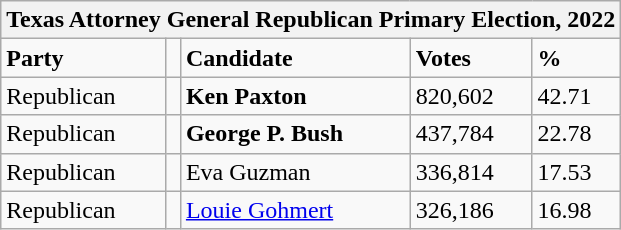<table class="wikitable">
<tr>
<th colspan="5">Texas Attorney General Republican Primary Election, 2022</th>
</tr>
<tr>
<td><strong>Party</strong></td>
<td></td>
<td><strong>Candidate</strong></td>
<td><strong>Votes</strong></td>
<td><strong>%</strong></td>
</tr>
<tr>
<td>Republican</td>
<td></td>
<td><strong>Ken Paxton</strong></td>
<td>820,602</td>
<td>42.71</td>
</tr>
<tr>
<td>Republican</td>
<td></td>
<td><strong>George P. Bush</strong></td>
<td>437,784</td>
<td>22.78</td>
</tr>
<tr>
<td>Republican</td>
<td></td>
<td>Eva Guzman</td>
<td>336,814</td>
<td>17.53</td>
</tr>
<tr>
<td>Republican</td>
<td></td>
<td><a href='#'>Louie Gohmert</a></td>
<td>326,186</td>
<td>16.98</td>
</tr>
</table>
